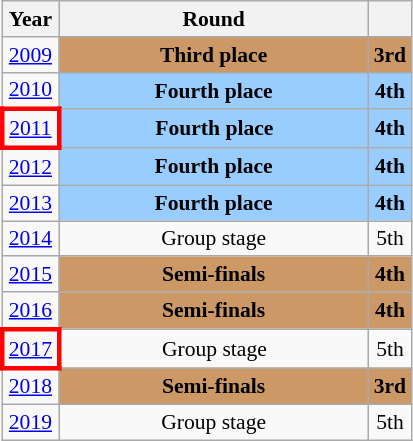<table class="wikitable" style="text-align: center; font-size:90%">
<tr>
<th>Year</th>
<th style="width:200px">Round</th>
<th></th>
</tr>
<tr>
<td><a href='#'>2009</a></td>
<td bgcolor="cc9966"><strong>Third place</strong></td>
<td bgcolor="cc9966"><strong>3rd</strong></td>
</tr>
<tr>
<td><a href='#'>2010</a></td>
<td bgcolor="9acdff"><strong>Fourth place</strong></td>
<td bgcolor="9acdff"><strong>4th</strong></td>
</tr>
<tr>
<td style="border: 3px solid red"><a href='#'>2011</a></td>
<td bgcolor="9acdff"><strong>Fourth place</strong></td>
<td bgcolor="9acdff"><strong>4th</strong></td>
</tr>
<tr>
<td><a href='#'>2012</a></td>
<td bgcolor="9acdff"><strong>Fourth place</strong></td>
<td bgcolor="9acdff"><strong>4th</strong></td>
</tr>
<tr>
<td><a href='#'>2013</a></td>
<td bgcolor="9acdff"><strong>Fourth place</strong></td>
<td bgcolor="9acdff"><strong>4th</strong></td>
</tr>
<tr>
<td><a href='#'>2014</a></td>
<td>Group stage</td>
<td>5th</td>
</tr>
<tr>
<td><a href='#'>2015</a></td>
<td bgcolor="cc9966"><strong>Semi-finals</strong></td>
<td bgcolor="cc9966"><strong>4th</strong></td>
</tr>
<tr>
<td><a href='#'>2016</a></td>
<td bgcolor="cc9966"><strong>Semi-finals</strong></td>
<td bgcolor="cc9966"><strong>4th</strong></td>
</tr>
<tr>
<td style="border: 3px solid red"><a href='#'>2017</a></td>
<td>Group stage</td>
<td>5th</td>
</tr>
<tr>
<td><a href='#'>2018</a></td>
<td bgcolor="cc9966"><strong>Semi-finals</strong></td>
<td bgcolor="cc9966"><strong>3rd</strong></td>
</tr>
<tr>
<td><a href='#'>2019</a></td>
<td>Group stage</td>
<td>5th</td>
</tr>
</table>
